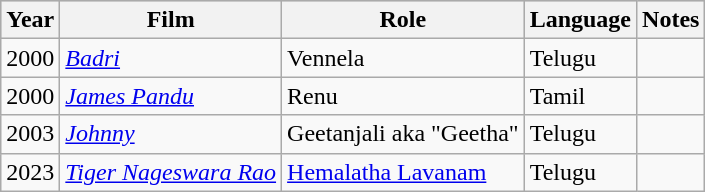<table class="wikitable">
<tr style="background:#ccc">
<th>Year</th>
<th>Film</th>
<th>Role</th>
<th>Language</th>
<th>Notes</th>
</tr>
<tr>
<td>2000</td>
<td><em><a href='#'>Badri</a></em></td>
<td>Vennela</td>
<td>Telugu</td>
<td></td>
</tr>
<tr>
<td>2000</td>
<td><em><a href='#'>James Pandu</a></em></td>
<td>Renu</td>
<td>Tamil</td>
<td></td>
</tr>
<tr>
<td>2003</td>
<td><em><a href='#'>Johnny</a></em></td>
<td>Geetanjali  aka "Geetha"</td>
<td>Telugu</td>
<td></td>
</tr>
<tr>
<td>2023</td>
<td><em><a href='#'>Tiger Nageswara Rao</a> </em></td>
<td><a href='#'>Hemalatha Lavanam</a></td>
<td>Telugu</td>
<td></td>
</tr>
</table>
